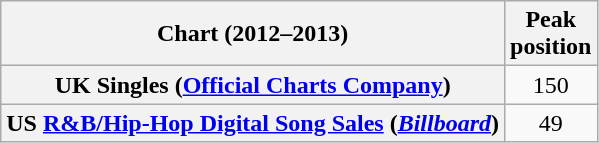<table class="wikitable sortable plainrowheaders" style="text-align:center">
<tr>
<th scope="col">Chart (2012–2013)</th>
<th scope="col">Peak<br>position</th>
</tr>
<tr>
<th scope="row">UK Singles (<a href='#'>Official Charts Company</a>)</th>
<td>150</td>
</tr>
<tr>
<th scope="row">US <a href='#'>R&B/Hip-Hop Digital Song Sales</a> (<em><a href='#'>Billboard</a></em>)</th>
<td>49</td>
</tr>
</table>
